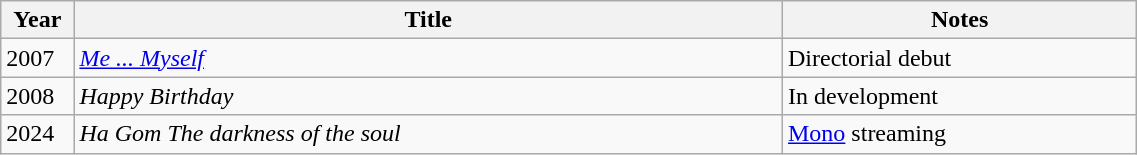<table class="wikitable sortable" width=60%>
<tr>
<th width=5%>Year</th>
<th width=50%>Title</th>
<th width=25%>Notes</th>
</tr>
<tr>
<td>2007</td>
<td><em><a href='#'>Me ... Myself</a></em></td>
<td>Directorial debut</td>
</tr>
<tr>
<td>2008</td>
<td><em>Happy Birthday</em></td>
<td>In development</td>
</tr>
<tr>
<td>2024</td>
<td><em>Ha Gom The darkness of the soul</em></td>
<td><a href='#'>Mono</a> streaming</td>
</tr>
</table>
